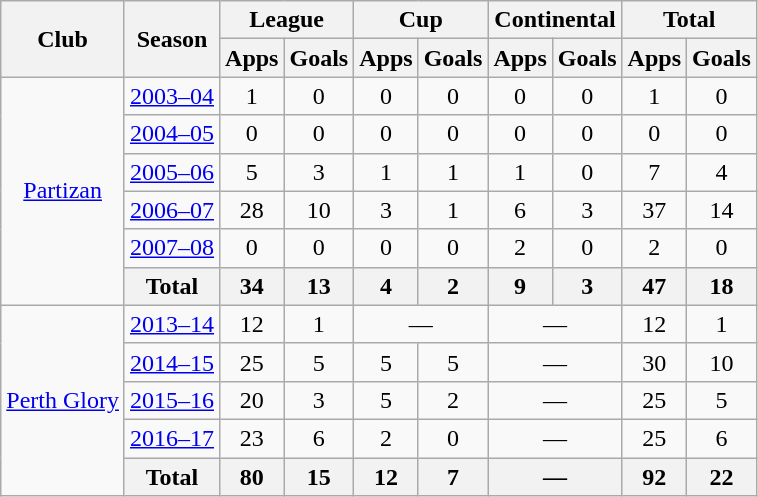<table class="wikitable" style="text-align:center">
<tr>
<th rowspan="2">Club</th>
<th rowspan="2">Season</th>
<th colspan="2">League</th>
<th colspan="2">Cup</th>
<th colspan="2">Continental</th>
<th colspan="2">Total</th>
</tr>
<tr>
<th>Apps</th>
<th>Goals</th>
<th>Apps</th>
<th>Goals</th>
<th>Apps</th>
<th>Goals</th>
<th>Apps</th>
<th>Goals</th>
</tr>
<tr>
<td rowspan="6"><a href='#'>Partizan</a></td>
<td><a href='#'>2003–04</a></td>
<td>1</td>
<td>0</td>
<td>0</td>
<td>0</td>
<td>0</td>
<td>0</td>
<td>1</td>
<td>0</td>
</tr>
<tr>
<td><a href='#'>2004–05</a></td>
<td>0</td>
<td>0</td>
<td>0</td>
<td>0</td>
<td>0</td>
<td>0</td>
<td>0</td>
<td>0</td>
</tr>
<tr>
<td><a href='#'>2005–06</a></td>
<td>5</td>
<td>3</td>
<td>1</td>
<td>1</td>
<td>1</td>
<td>0</td>
<td>7</td>
<td>4</td>
</tr>
<tr>
<td><a href='#'>2006–07</a></td>
<td>28</td>
<td>10</td>
<td>3</td>
<td>1</td>
<td>6</td>
<td>3</td>
<td>37</td>
<td>14</td>
</tr>
<tr>
<td><a href='#'>2007–08</a></td>
<td>0</td>
<td>0</td>
<td>0</td>
<td>0</td>
<td>2</td>
<td>0</td>
<td>2</td>
<td>0</td>
</tr>
<tr>
<th>Total</th>
<th>34</th>
<th>13</th>
<th>4</th>
<th>2</th>
<th>9</th>
<th>3</th>
<th>47</th>
<th>18</th>
</tr>
<tr>
<td rowspan="5"><a href='#'>Perth Glory</a></td>
<td><a href='#'>2013–14</a></td>
<td>12</td>
<td>1</td>
<td colspan="2">—</td>
<td colspan="2">—</td>
<td>12</td>
<td>1</td>
</tr>
<tr>
<td><a href='#'>2014–15</a></td>
<td>25</td>
<td>5</td>
<td>5</td>
<td>5</td>
<td colspan="2">—</td>
<td>30</td>
<td>10</td>
</tr>
<tr>
<td><a href='#'>2015–16</a></td>
<td>20</td>
<td>3</td>
<td>5</td>
<td>2</td>
<td colspan="2">—</td>
<td>25</td>
<td>5</td>
</tr>
<tr>
<td><a href='#'>2016–17</a></td>
<td>23</td>
<td>6</td>
<td>2</td>
<td>0</td>
<td colspan="2">—</td>
<td>25</td>
<td>6</td>
</tr>
<tr>
<th>Total</th>
<th>80</th>
<th>15</th>
<th>12</th>
<th>7</th>
<th colspan="2">—</th>
<th>92</th>
<th>22</th>
</tr>
</table>
